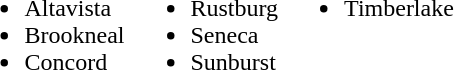<table border="0">
<tr>
<td valign="top"><br><ul><li>Altavista</li><li>Brookneal</li><li>Concord</li></ul></td>
<td valign="top"><br><ul><li>Rustburg</li><li>Seneca</li><li>Sunburst</li></ul></td>
<td valign="top"><br><ul><li>Timberlake</li></ul></td>
</tr>
</table>
